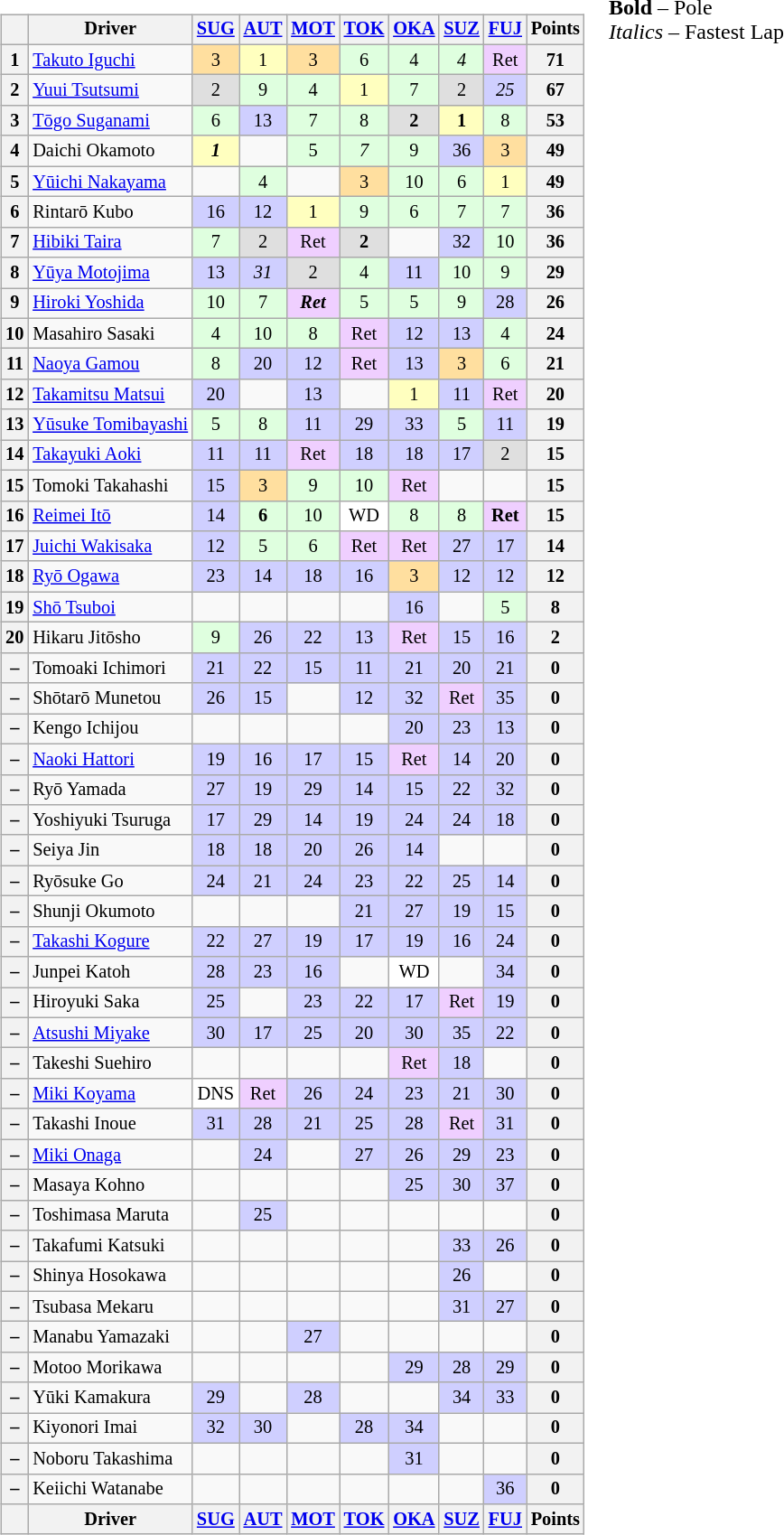<table>
<tr>
<td valign="top"><br><table class="wikitable" style="font-size: 85%; text-align:center;">
<tr>
<th></th>
<th>Driver</th>
<th><a href='#'>SUG</a></th>
<th><a href='#'>AUT</a></th>
<th><a href='#'>MOT</a></th>
<th><a href='#'>TOK</a></th>
<th><a href='#'>OKA</a></th>
<th><a href='#'>SUZ</a></th>
<th><a href='#'>FUJ</a></th>
<th>Points</th>
</tr>
<tr>
<th>1</th>
<td align="left"> <a href='#'>Takuto Iguchi</a></td>
<td style="background:#FFDF9F;">3</td>
<td style="background:#FFFFBF;">1</td>
<td style="background:#FFDF9F;">3</td>
<td style="background:#DFFFDF;">6</td>
<td style="background:#DFFFDF;">4</td>
<td style="background:#DFFFDF;"><em>4</em></td>
<td style="background:#EFCFFF;">Ret</td>
<th>71</th>
</tr>
<tr>
<th>2</th>
<td align="left"> <a href='#'>Yuui Tsutsumi</a></td>
<td style="background:#DFDFDF;">2</td>
<td style="background:#DFFFDF;">9</td>
<td style="background:#DFFFDF;">4</td>
<td style="background:#FFFFBF;">1</td>
<td style="background:#DFFFDF;">7</td>
<td style="background:#DFDFDF;">2</td>
<td style="background:#CFCFFF;"><em>25</em></td>
<th>67</th>
</tr>
<tr>
<th>3</th>
<td align="left"> <a href='#'>Tōgo Suganami</a></td>
<td style="background:#DFFFDF;">6</td>
<td style="background:#CFCFFF;">13</td>
<td style="background:#DFFFDF;">7</td>
<td style="background:#DFFFDF;">8</td>
<td style="background:#DFDFDF;"><strong>2</strong></td>
<td style="background:#FFFFBF;"><strong>1</strong></td>
<td style="background:#DFFFDF;">8</td>
<th>53</th>
</tr>
<tr>
<th>4</th>
<td align="left"> Daichi Okamoto</td>
<td style="background:#FFFFBF;"><strong><em>1</em></strong></td>
<td style="background:#;"></td>
<td style="background:#DFFFDF;">5</td>
<td style="background:#DFFFDF;"><em>7</em></td>
<td style="background:#DFFFDF;">9</td>
<td style="background:#CFCFFF;">36</td>
<td style="background:#FFDF9F;">3</td>
<th>49</th>
</tr>
<tr>
<th>5</th>
<td align="left"> <a href='#'>Yūichi Nakayama</a></td>
<td style="background:#;"></td>
<td style="background:#DFFFDF;">4</td>
<td style="background:#;"></td>
<td style="background:#FFDF9F;">3</td>
<td style="background:#DFFFDF;">10</td>
<td style="background:#DFFFDF;">6</td>
<td style="background:#FFFFBF;">1</td>
<th>49</th>
</tr>
<tr>
<th>6</th>
<td align="left"> Rintarō Kubo</td>
<td style="background:#CFCFFF;">16</td>
<td style="background:#CFCFFF;">12</td>
<td style="background:#FFFFBF;">1</td>
<td style="background:#DFFFDF;">9</td>
<td style="background:#DFFFDF;">6</td>
<td style="background:#DFFFDF;">7</td>
<td style="background:#DFFFDF;">7</td>
<th>36</th>
</tr>
<tr>
<th>7</th>
<td align="left"> <a href='#'>Hibiki Taira</a></td>
<td style="background:#DFFFDF;">7</td>
<td style="background:#DFDFDF;">2</td>
<td style="background:#EFCFFF;">Ret</td>
<td style="background:#DFDFDF;"><strong>2</strong></td>
<td style="background:#;"></td>
<td style="background:#CFCFFF;">32</td>
<td style="background:#DFFFDF;">10</td>
<th>36</th>
</tr>
<tr>
<th>8</th>
<td align="left"> <a href='#'>Yūya Motojima</a></td>
<td style="background:#CFCFFF;">13</td>
<td style="background:#CFCFFF;"><em>31</em></td>
<td style="background:#DFDFDF;">2</td>
<td style="background:#DFFFDF;">4</td>
<td style="background:#CFCFFF;">11</td>
<td style="background:#DFFFDF;">10</td>
<td style="background:#DFFFDF;">9</td>
<th>29</th>
</tr>
<tr>
<th>9</th>
<td align="left"> <a href='#'>Hiroki Yoshida</a></td>
<td style="background:#DFFFDF;">10</td>
<td style="background:#DFFFDF;">7</td>
<td style="background:#EFCFFF;"><strong><em>Ret</em></strong></td>
<td style="background:#DFFFDF;">5</td>
<td style="background:#DFFFDF;">5</td>
<td style="background:#DFFFDF;">9</td>
<td style="background:#CFCFFF;">28</td>
<th>26</th>
</tr>
<tr>
<th>10</th>
<td align="left"> Masahiro Sasaki</td>
<td style="background:#DFFFDF;">4</td>
<td style="background:#DFFFDF;">10</td>
<td style="background:#DFFFDF;">8</td>
<td style="background:#EFCFFF;">Ret</td>
<td style="background:#CFCFFF;">12</td>
<td style="background:#CFCFFF;">13</td>
<td style="background:#DFFFDF;">4</td>
<th>24</th>
</tr>
<tr>
<th>11</th>
<td align="left"> <a href='#'>Naoya Gamou</a></td>
<td style="background:#DFFFDF;">8</td>
<td style="background:#CFCFFF;">20</td>
<td style="background:#CFCFFF;">12</td>
<td style="background:#EFCFFF;">Ret</td>
<td style="background:#CFCFFF;">13</td>
<td style="background:#FFDF9F;">3</td>
<td style="background:#DFFFDF;">6</td>
<th>21</th>
</tr>
<tr>
<th>12</th>
<td align="left" nowrap=""> <a href='#'>Takamitsu Matsui</a></td>
<td style="background:#CFCFFF;">20</td>
<td style="background:#;"></td>
<td style="background:#CFCFFF;">13</td>
<td style="background:#;"></td>
<td style="background:#FFFFBF;">1</td>
<td style="background:#CFCFFF;">11</td>
<td style="background:#EFCFFF;">Ret</td>
<th>20</th>
</tr>
<tr>
<th>13</th>
<td align="left" nowrap=""> <a href='#'>Yūsuke Tomibayashi</a></td>
<td style="background:#DFFFDF;">5</td>
<td style="background:#DFFFDF;">8</td>
<td style="background:#CFCFFF;">11</td>
<td style="background:#CFCFFF;">29</td>
<td style="background:#CFCFFF;">33</td>
<td style="background:#DFFFDF;">5</td>
<td style="background:#CFCFFF;">11</td>
<th>19</th>
</tr>
<tr>
<th>14</th>
<td align="left"> <a href='#'>Takayuki Aoki</a></td>
<td style="background:#CFCFFF;">11</td>
<td style="background:#CFCFFF;">11</td>
<td style="background:#EFCFFF;">Ret</td>
<td style="background:#CFCFFF;">18</td>
<td style="background:#CFCFFF;">18</td>
<td style="background:#CFCFFF;">17</td>
<td style="background:#DFDFDF;">2</td>
<th>15</th>
</tr>
<tr>
<th>15</th>
<td align="left"> Tomoki Takahashi</td>
<td style="background:#CFCFFF;">15</td>
<td style="background:#FFDF9F;">3</td>
<td style="background:#DFFFDF;">9</td>
<td style="background:#DFFFDF;">10</td>
<td style="background:#EFCFFF;">Ret</td>
<td style="background:#;"></td>
<td style="background:#;"></td>
<th>15</th>
</tr>
<tr>
<th>16</th>
<td align="left"> <a href='#'>Reimei Itō</a></td>
<td style="background:#CFCFFF;">14</td>
<td style="background:#DFFFDF;"><strong>6</strong></td>
<td style="background:#DFFFDF;">10</td>
<td style="background:#FFFFFF;">WD</td>
<td style="background:#DFFFDF;">8</td>
<td style="background:#DFFFDF;">8</td>
<td style="background:#EFCFFF;"><strong>Ret</strong></td>
<th>15</th>
</tr>
<tr>
<th>17</th>
<td align="left"> <a href='#'>Juichi Wakisaka</a></td>
<td style="background:#CFCFFF;">12</td>
<td style="background:#DFFFDF;">5</td>
<td style="background:#DFFFDF;">6</td>
<td style="background:#EFCFFF;">Ret</td>
<td style="background:#EFCFFF;">Ret</td>
<td style="background:#CFCFFF;">27</td>
<td style="background:#CFCFFF;">17</td>
<th>14</th>
</tr>
<tr>
<th>18</th>
<td align="left"> <a href='#'>Ryō Ogawa</a></td>
<td style="background:#CFCFFF;">23</td>
<td style="background:#CFCFFF;">14</td>
<td style="background:#CFCFFF;">18</td>
<td style="background:#CFCFFF;">16</td>
<td style="background:#FFDF9F;">3</td>
<td style="background:#CFCFFF;">12</td>
<td style="background:#CFCFFF;">12</td>
<th>12</th>
</tr>
<tr>
<th>19</th>
<td align="left"> <a href='#'>Shō Tsuboi</a></td>
<td style="background:#;"></td>
<td style="background:#;"></td>
<td style="background:#;"></td>
<td style="background:#;"></td>
<td style="background:#CFCFFF;">16</td>
<td style="background:#;"></td>
<td style="background:#DFFFDF;">5</td>
<th>8</th>
</tr>
<tr>
<th>20</th>
<td align="left"> Hikaru Jitōsho</td>
<td style="background:#DFFFDF;">9</td>
<td style="background:#CFCFFF;">26</td>
<td style="background:#CFCFFF;">22</td>
<td style="background:#CFCFFF;">13</td>
<td style="background:#EFCFFF;">Ret</td>
<td style="background:#CFCFFF;">15</td>
<td style="background:#CFCFFF;">16</td>
<th>2</th>
</tr>
<tr>
<th>–</th>
<td align="left"> Tomoaki Ichimori</td>
<td style="background:#CFCFFF;">21</td>
<td style="background:#CFCFFF;">22</td>
<td style="background:#CFCFFF;">15</td>
<td style="background:#CFCFFF;">11</td>
<td style="background:#CFCFFF;">21</td>
<td style="background:#CFCFFF;">20</td>
<td style="background:#CFCFFF;">21</td>
<th>0</th>
</tr>
<tr>
<th>–</th>
<td align="left"> Shōtarō Munetou</td>
<td style="background:#CFCFFF;">26</td>
<td style="background:#CFCFFF;">15</td>
<td style="background:#;"></td>
<td style="background:#CFCFFF;">12</td>
<td style="background:#CFCFFF;">32</td>
<td style="background:#EFCFFF;">Ret</td>
<td style="background:#CFCFFF;">35</td>
<th>0</th>
</tr>
<tr>
<th>–</th>
<td align="left"> Kengo Ichijou</td>
<td style="background:#;"></td>
<td style="background:#;"></td>
<td style="background:#;"></td>
<td style="background:#;"></td>
<td style="background:#CFCFFF;">20</td>
<td style="background:#CFCFFF;">23</td>
<td style="background:#CFCFFF;">13</td>
<th>0</th>
</tr>
<tr>
<th>–</th>
<td align="left"> <a href='#'>Naoki Hattori</a></td>
<td style="background:#CFCFFF;">19</td>
<td style="background:#CFCFFF;">16</td>
<td style="background:#CFCFFF;">17</td>
<td style="background:#CFCFFF;">15</td>
<td style="background:#EFCFFF;">Ret</td>
<td style="background:#CFCFFF;">14</td>
<td style="background:#CFCFFF;">20</td>
<th>0</th>
</tr>
<tr>
<th>–</th>
<td align="left"> Ryō Yamada</td>
<td style="background:#CFCFFF;">27</td>
<td style="background:#CFCFFF;">19</td>
<td style="background:#CFCFFF;">29</td>
<td style="background:#CFCFFF;">14</td>
<td style="background:#CFCFFF;">15</td>
<td style="background:#CFCFFF;">22</td>
<td style="background:#CFCFFF;">32</td>
<th>0</th>
</tr>
<tr>
<th>–</th>
<td align="left"> Yoshiyuki Tsuruga</td>
<td style="background:#CFCFFF;">17</td>
<td style="background:#CFCFFF;">29</td>
<td style="background:#CFCFFF;">14</td>
<td style="background:#CFCFFF;">19</td>
<td style="background:#CFCFFF;">24</td>
<td style="background:#CFCFFF;">24</td>
<td style="background:#CFCFFF;">18</td>
<th>0</th>
</tr>
<tr>
<th>–</th>
<td align="left"> Seiya Jin</td>
<td style="background:#CFCFFF;">18</td>
<td style="background:#CFCFFF;">18</td>
<td style="background:#CFCFFF;">20</td>
<td style="background:#CFCFFF;">26</td>
<td style="background:#CFCFFF;">14</td>
<td style="background:#;"></td>
<td style="background:#;"></td>
<th>0</th>
</tr>
<tr>
<th>–</th>
<td align="left"> Ryōsuke Go</td>
<td style="background:#CFCFFF;">24</td>
<td style="background:#CFCFFF;">21</td>
<td style="background:#CFCFFF;">24</td>
<td style="background:#CFCFFF;">23</td>
<td style="background:#CFCFFF;">22</td>
<td style="background:#CFCFFF;">25</td>
<td style="background:#CFCFFF;">14</td>
<th>0</th>
</tr>
<tr>
<th>–</th>
<td align="left"> Shunji Okumoto</td>
<td style="background:#;"></td>
<td style="background:#;"></td>
<td style="background:#;"></td>
<td style="background:#CFCFFF;">21</td>
<td style="background:#CFCFFF;">27</td>
<td style="background:#CFCFFF;">19</td>
<td style="background:#CFCFFF;">15</td>
<th>0</th>
</tr>
<tr>
<th>–</th>
<td align="left"> <a href='#'>Takashi Kogure</a></td>
<td style="background:#CFCFFF;">22</td>
<td style="background:#CFCFFF;">27</td>
<td style="background:#CFCFFF;">19</td>
<td style="background:#CFCFFF;">17</td>
<td style="background:#CFCFFF;">19</td>
<td style="background:#CFCFFF;">16</td>
<td style="background:#CFCFFF;">24</td>
<th>0</th>
</tr>
<tr>
<th>–</th>
<td align="left"> Junpei Katoh</td>
<td style="background:#CFCFFF;">28</td>
<td style="background:#CFCFFF;">23</td>
<td style="background:#CFCFFF;">16</td>
<td style="background:#;"></td>
<td style="background:#FFFFFF;">WD</td>
<td style="background:#;"></td>
<td style="background:#CFCFFF;">34</td>
<th>0</th>
</tr>
<tr>
<th>–</th>
<td align="left"> Hiroyuki Saka</td>
<td style="background:#CFCFFF;">25</td>
<td style="background:#;"></td>
<td style="background:#CFCFFF;">23</td>
<td style="background:#CFCFFF;">22</td>
<td style="background:#CFCFFF;">17</td>
<td style="background:#EFCFFF;">Ret</td>
<td style="background:#CFCFFF;">19</td>
<th>0</th>
</tr>
<tr>
<th>–</th>
<td align="left"> <a href='#'>Atsushi Miyake</a></td>
<td style="background:#CFCFFF;">30</td>
<td style="background:#CFCFFF;">17</td>
<td style="background:#CFCFFF;">25</td>
<td style="background:#CFCFFF;">20</td>
<td style="background:#CFCFFF;">30</td>
<td style="background:#CFCFFF;">35</td>
<td style="background:#CFCFFF;">22</td>
<th>0</th>
</tr>
<tr>
<th>–</th>
<td align="left"> Takeshi Suehiro</td>
<td style="background:#;"></td>
<td style="background:#;"></td>
<td style="background:#;"></td>
<td style="background:#;"></td>
<td style="background:#EFCFFF;">Ret</td>
<td style="background:#CFCFFF;">18</td>
<td style="background:#;"></td>
<th>0</th>
</tr>
<tr>
<th>–</th>
<td align="left"> <a href='#'>Miki Koyama</a></td>
<td style="background:#FFFFFF;">DNS</td>
<td style="background:#EFCFFF;">Ret</td>
<td style="background:#CFCFFF;">26</td>
<td style="background:#CFCFFF;">24</td>
<td style="background:#CFCFFF;">23</td>
<td style="background:#CFCFFF;">21</td>
<td style="background:#CFCFFF;">30</td>
<th>0</th>
</tr>
<tr>
<th>–</th>
<td align="left"> Takashi Inoue</td>
<td style="background:#CFCFFF;">31</td>
<td style="background:#CFCFFF;">28</td>
<td style="background:#CFCFFF;">21</td>
<td style="background:#CFCFFF;">25</td>
<td style="background:#CFCFFF;">28</td>
<td style="background:#EFCFFF;">Ret</td>
<td style="background:#CFCFFF;">31</td>
<th>0</th>
</tr>
<tr>
<th>–</th>
<td align="left"> <a href='#'>Miki Onaga</a></td>
<td style="background:#;"></td>
<td style="background:#CFCFFF;">24</td>
<td style="background:#;"></td>
<td style="background:#CFCFFF;">27</td>
<td style="background:#CFCFFF;">26</td>
<td style="background:#CFCFFF;">29</td>
<td style="background:#CFCFFF;">23</td>
<th>0</th>
</tr>
<tr>
<th>–</th>
<td align="left"> Masaya Kohno</td>
<td style="background:#;"></td>
<td style="background:#;"></td>
<td style="background:#;"></td>
<td style="background:#;"></td>
<td style="background:#CFCFFF;">25</td>
<td style="background:#CFCFFF;">30</td>
<td style="background:#CFCFFF;">37</td>
<th>0</th>
</tr>
<tr>
<th>–</th>
<td align="left"> Toshimasa Maruta</td>
<td style="background:#;"></td>
<td style="background:#CFCFFF;">25</td>
<td style="background:#;"></td>
<td style="background:#;"></td>
<td style="background:#;"></td>
<td style="background:#;"></td>
<td style="background:#;"></td>
<th>0</th>
</tr>
<tr>
<th>–</th>
<td align="left"> Takafumi Katsuki</td>
<td style="background:#;"></td>
<td style="background:#;"></td>
<td style="background:#;"></td>
<td style="background:#;"></td>
<td style="background:#;"></td>
<td style="background:#CFCFFF;">33</td>
<td style="background:#CFCFFF;">26</td>
<th>0</th>
</tr>
<tr>
<th>–</th>
<td align="left"> Shinya Hosokawa</td>
<td style="background:#;"></td>
<td style="background:#;"></td>
<td style="background:#;"></td>
<td style="background:#;"></td>
<td style="background:#;"></td>
<td style="background:#CFCFFF;">26</td>
<td style="background:#;"></td>
<th>0</th>
</tr>
<tr>
<th>–</th>
<td align="left"> Tsubasa Mekaru</td>
<td style="background:#;"></td>
<td style="background:#;"></td>
<td style="background:#;"></td>
<td style="background:#;"></td>
<td style="background:#;"></td>
<td style="background:#CFCFFF;">31</td>
<td style="background:#CFCFFF;">27</td>
<th>0</th>
</tr>
<tr>
<th>–</th>
<td align="left"> Manabu Yamazaki</td>
<td style="background:#;"></td>
<td style="background:#;"></td>
<td style="background:#CFCFFF;">27</td>
<td style="background:#;"></td>
<td style="background:#;"></td>
<td style="background:#;"></td>
<td style="background:#;"></td>
<th>0</th>
</tr>
<tr>
<th>–</th>
<td align="left"> Motoo Morikawa</td>
<td style="background:#;"></td>
<td style="background:#;"></td>
<td style="background:#;"></td>
<td style="background:#;"></td>
<td style="background:#CFCFFF;">29</td>
<td style="background:#CFCFFF;">28</td>
<td style="background:#CFCFFF;">29</td>
<th>0</th>
</tr>
<tr>
<th>–</th>
<td align="left"> Yūki Kamakura</td>
<td style="background:#CFCFFF;">29</td>
<td style="background:#;"></td>
<td style="background:#CFCFFF;">28</td>
<td style="background:#;"></td>
<td style="background:#;"></td>
<td style="background:#CFCFFF;">34</td>
<td style="background:#CFCFFF;">33</td>
<th>0</th>
</tr>
<tr>
<th>–</th>
<td align="left"> Kiyonori Imai</td>
<td style="background:#CFCFFF;">32</td>
<td style="background:#CFCFFF;">30</td>
<td style="background:#;"></td>
<td style="background:#CFCFFF;">28</td>
<td style="background:#CFCFFF;">34</td>
<td style="background:#;"></td>
<td style="background:#;"></td>
<th>0</th>
</tr>
<tr>
<th>–</th>
<td align="left"> Noboru Takashima</td>
<td style="background:#;"></td>
<td style="background:#;"></td>
<td style="background:#;"></td>
<td style="background:#;"></td>
<td style="background:#CFCFFF;">31</td>
<td style="background:#;"></td>
<td style="background:#;"></td>
<th>0</th>
</tr>
<tr>
<th>–</th>
<td align="left"> Keiichi Watanabe</td>
<td style="background:#;"></td>
<td style="background:#;"></td>
<td style="background:#;"></td>
<td style="background:#;"></td>
<td style="background:#;"></td>
<td style="background:#;"></td>
<td style="background:#CFCFFF;">36</td>
<th>0</th>
</tr>
<tr>
<th></th>
<th>Driver</th>
<th><a href='#'>SUG</a></th>
<th><a href='#'>AUT</a></th>
<th><a href='#'>MOT</a></th>
<th><a href='#'>TOK</a></th>
<th><a href='#'>OKA</a></th>
<th><a href='#'>SUZ</a></th>
<th><a href='#'>FUJ</a></th>
<th>Points</th>
</tr>
</table>
</td>
<td valign="top"><br><span><strong>Bold</strong> – Pole<br>
<em>Italics</em> – Fastest Lap</span></td>
</tr>
</table>
